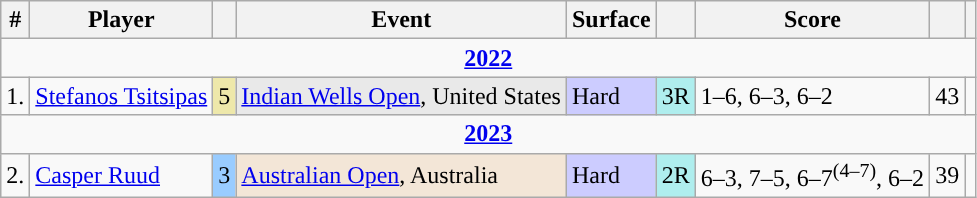<table class="wikitable sortable">
<tr>
<th class="unsortable">#</th>
<th>Player</th>
<th></th>
<th>Event</th>
<th>Surface</th>
<th class="unsortable"></th>
<th class="unsortable">Score</th>
<th></th>
<th class="unsortable"></th>
</tr>
<tr>
<td colspan=9 style=text-align:center><strong><a href='#'>2022</a></strong></td>
</tr>
<tr>
<td>1.</td>
<td> <a href='#'>Stefanos Tsitsipas</a></td>
<td align=center bgcolor=eee8aa>5</td>
<td bgcolor="e9e9e9"><a href='#'>Indian Wells Open</a>, United States</td>
<td bgcolor=ccccff>Hard</td>
<td bgcolor=afeeee>3R</td>
<td>1–6, 6–3, 6–2</td>
<td align=center>43</td>
<td></td>
</tr>
<tr>
<td colspan=9 style=text-align:center><strong><a href='#'>2023</a></strong></td>
</tr>
<tr>
<td>2.</td>
<td> <a href='#'>Casper Ruud</a></td>
<td align=center bgcolor=99ccff>3</td>
<td bgcolor="f3e6d7"><a href='#'>Australian Open</a>, Australia</td>
<td bgcolor=ccccff>Hard</td>
<td style="background:#afeeee;">2R</td>
<td>6–3, 7–5, 6–7<sup>(4–7)</sup>, 6–2</td>
<td align=center>39</td>
<td></td>
</tr>
</table>
